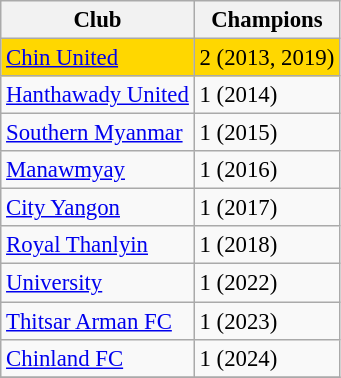<table class="wikitable sortable" style="font-size:95%;">
<tr>
<th>Club</th>
<th>Champions</th>
</tr>
<tr ! style="background:gold;">
<td><a href='#'>Chin United</a></td>
<td>2 (2013, 2019)</td>
</tr>
<tr>
<td><a href='#'>Hanthawady United</a></td>
<td>1 (2014)</td>
</tr>
<tr>
<td><a href='#'>Southern Myanmar</a></td>
<td>1 (2015)</td>
</tr>
<tr>
<td><a href='#'>Manawmyay</a></td>
<td>1 (2016)</td>
</tr>
<tr>
<td><a href='#'>City Yangon</a></td>
<td>1 (2017)</td>
</tr>
<tr>
<td><a href='#'>Royal Thanlyin</a></td>
<td>1 (2018)</td>
</tr>
<tr>
<td><a href='#'>University</a></td>
<td>1 (2022)</td>
</tr>
<tr>
<td><a href='#'>Thitsar Arman FC</a></td>
<td>1 (2023)</td>
</tr>
<tr>
<td><a href='#'>Chinland FC</a></td>
<td>1 (2024)</td>
</tr>
<tr>
</tr>
</table>
